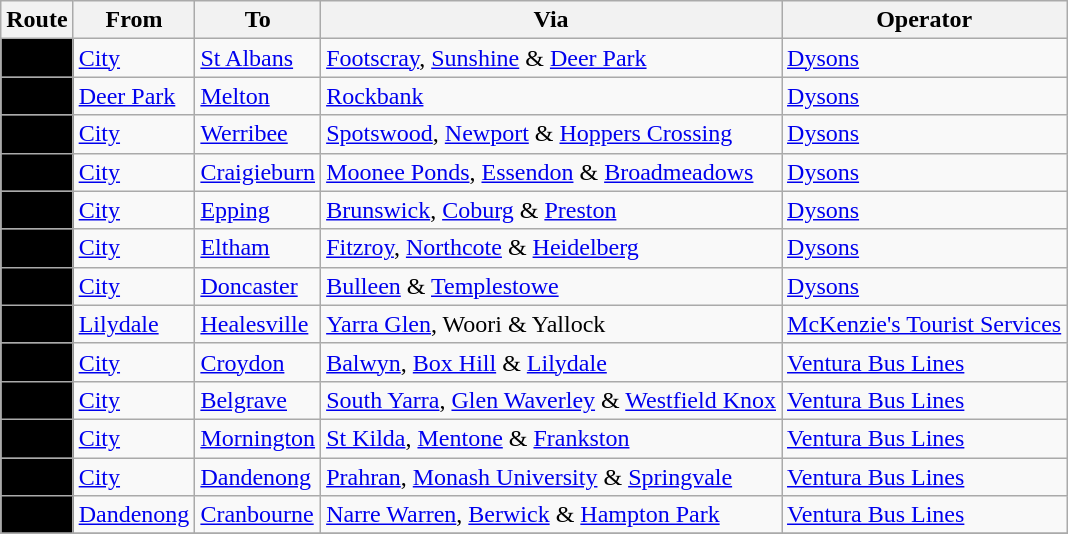<table class="wikitable sortable" border="1">
<tr>
<th scope="col"align="center"><strong>Route</strong></th>
<th scope="col"><strong>From</strong></th>
<th scope="col"><strong>To</strong></th>
<th scope="col"><strong>Via</strong></th>
<th scope="col"><strong>Operator</strong></th>
</tr>
<tr>
<th align="center" style="font-style:bold; font-size:100%; background:#000000;"><span>942</span></th>
<td><a href='#'>City</a></td>
<td><a href='#'>St Albans</a></td>
<td><a href='#'>Footscray</a>, <a href='#'>Sunshine</a> & <a href='#'>Deer Park</a></td>
<td><a href='#'>Dysons</a></td>
</tr>
<tr>
<th align="center" style="font-style:bold; font-size:100%; background:#000000;"><span>943</span></th>
<td><a href='#'>Deer Park</a></td>
<td><a href='#'>Melton</a></td>
<td><a href='#'>Rockbank</a></td>
<td><a href='#'>Dysons</a></td>
</tr>
<tr>
<th align="center" style="font-style:bold; font-size:100%; background:#000000;"><span>944</span></th>
<td><a href='#'>City</a></td>
<td><a href='#'>Werribee</a></td>
<td><a href='#'>Spotswood</a>, <a href='#'>Newport</a> & <a href='#'>Hoppers Crossing</a></td>
<td><a href='#'>Dysons</a></td>
</tr>
<tr>
<th align="center" style="font-style:bold; font-size:100%; background:#000000;"><span>954</span></th>
<td><a href='#'>City</a></td>
<td><a href='#'>Craigieburn</a></td>
<td><a href='#'>Moonee Ponds</a>, <a href='#'>Essendon</a> & <a href='#'>Broadmeadows</a></td>
<td><a href='#'>Dysons</a></td>
</tr>
<tr>
<th align="center" style="font-style:bold; font-size:100%; background:#000000;"><span>956</span></th>
<td><a href='#'>City</a></td>
<td><a href='#'>Epping</a></td>
<td><a href='#'>Brunswick</a>, <a href='#'>Coburg</a> & <a href='#'>Preston</a></td>
<td><a href='#'>Dysons</a></td>
</tr>
<tr>
<th align="center" style="font-style:bold; font-size:100%; background:#000000;"><span>958</span></th>
<td><a href='#'>City</a></td>
<td><a href='#'>Eltham</a></td>
<td><a href='#'>Fitzroy</a>, <a href='#'>Northcote</a> & <a href='#'>Heidelberg</a></td>
<td><a href='#'>Dysons</a></td>
</tr>
<tr>
<th align="center" style="font-style:bold; font-size:100%; background:#000000;"><span>961</span></th>
<td><a href='#'>City</a></td>
<td><a href='#'>Doncaster</a></td>
<td><a href='#'>Bulleen</a> & <a href='#'>Templestowe</a></td>
<td><a href='#'>Dysons</a></td>
</tr>
<tr>
<th align="center" style="font-style:bold; font-size:100%; background:#000000;"><span>965</span></th>
<td><a href='#'>Lilydale</a></td>
<td><a href='#'>Healesville</a></td>
<td><a href='#'>Yarra Glen</a>, Woori & Yallock</td>
<td><a href='#'>McKenzie's Tourist Services</a></td>
</tr>
<tr>
<th align="center" style="font-style:bold; font-size:100%; background:#000000"><span>966</span></th>
<td><a href='#'>City</a></td>
<td><a href='#'>Croydon</a></td>
<td><a href='#'>Balwyn</a>, <a href='#'>Box Hill</a> & <a href='#'>Lilydale</a></td>
<td><a href='#'>Ventura Bus Lines</a></td>
</tr>
<tr>
<th align="center" style="font-style:bold; font-size:100%; background:#000000;"><span>968</span></th>
<td><a href='#'>City</a></td>
<td><a href='#'>Belgrave</a></td>
<td><a href='#'>South Yarra</a>, <a href='#'>Glen Waverley</a> & <a href='#'>Westfield Knox</a></td>
<td><a href='#'>Ventura Bus Lines</a></td>
</tr>
<tr>
<th align="center" style="font-style:bold; font-size:100%; background:#000000;"><span>970</span></th>
<td><a href='#'>City</a></td>
<td><a href='#'>Mornington</a></td>
<td><a href='#'>St Kilda</a>, <a href='#'>Mentone</a> & <a href='#'>Frankston</a></td>
<td><a href='#'>Ventura Bus Lines</a></td>
</tr>
<tr>
<th align="center" style="font-style:bold; font-size:100%; background:#000000;"><span>980</span></th>
<td><a href='#'>City</a></td>
<td><a href='#'>Dandenong</a></td>
<td><a href='#'>Prahran</a>, <a href='#'>Monash University</a> & <a href='#'>Springvale</a></td>
<td><a href='#'>Ventura Bus Lines</a></td>
</tr>
<tr>
<th align="center" style="font-style:bold; font-size:100%; background:#000000;"><span>981</span></th>
<td><a href='#'>Dandenong</a></td>
<td><a href='#'>Cranbourne</a></td>
<td><a href='#'>Narre Warren</a>, <a href='#'>Berwick</a> & <a href='#'>Hampton Park</a></td>
<td><a href='#'>Ventura Bus Lines</a></td>
</tr>
<tr>
</tr>
</table>
